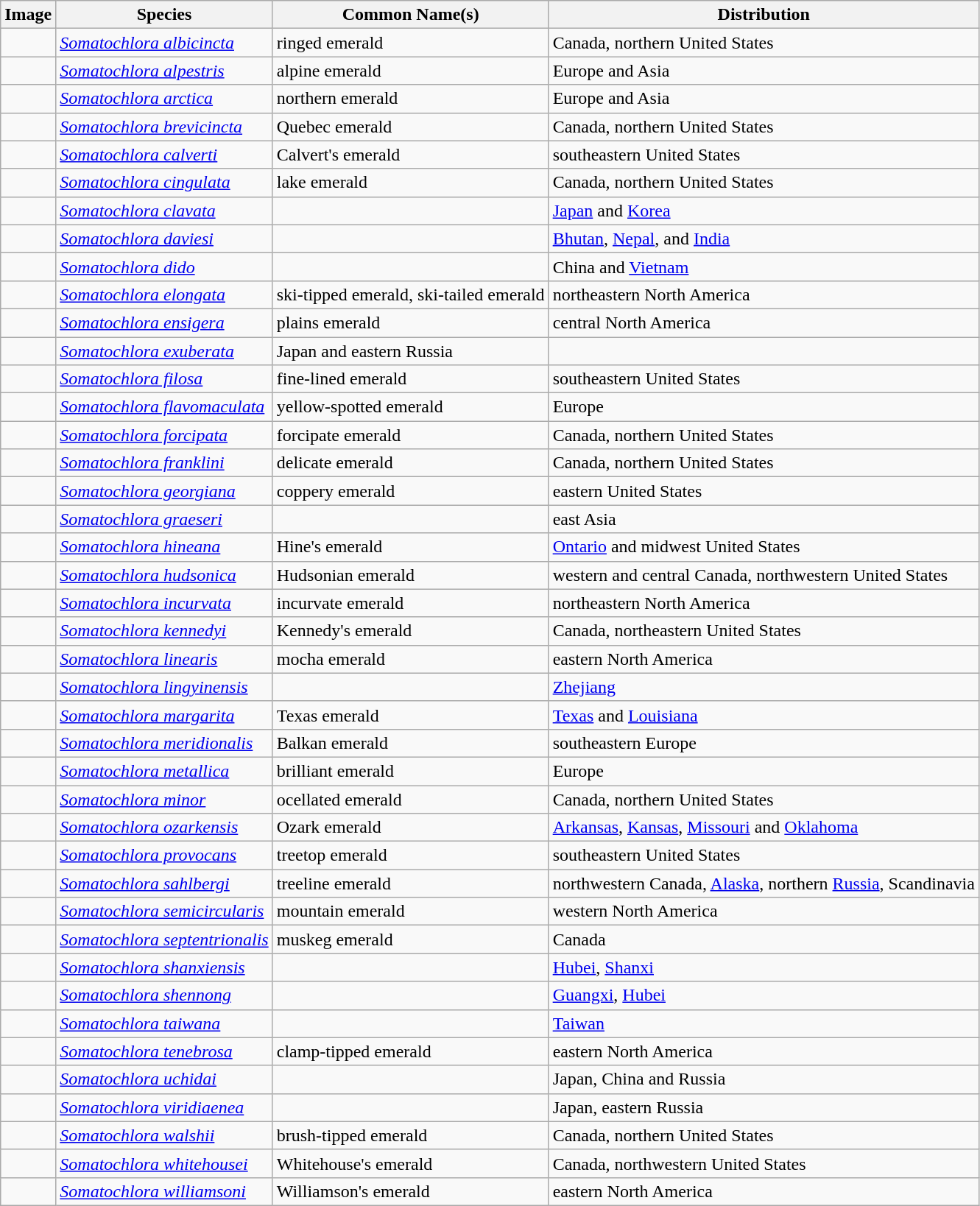<table class="wikitable">
<tr>
<th>Image</th>
<th>Species</th>
<th>Common Name(s)</th>
<th>Distribution</th>
</tr>
<tr>
<td></td>
<td><em><a href='#'>Somatochlora albicincta</a></em> </td>
<td>ringed emerald</td>
<td>Canada, northern United States</td>
</tr>
<tr>
<td></td>
<td><em><a href='#'>Somatochlora alpestris</a></em> </td>
<td>alpine emerald</td>
<td>Europe and Asia</td>
</tr>
<tr>
<td></td>
<td><em><a href='#'>Somatochlora arctica</a></em> </td>
<td>northern emerald</td>
<td>Europe and Asia</td>
</tr>
<tr>
<td></td>
<td><em><a href='#'>Somatochlora brevicincta</a></em> </td>
<td>Quebec emerald</td>
<td>Canada, northern United States</td>
</tr>
<tr>
<td></td>
<td><em><a href='#'>Somatochlora calverti</a></em> </td>
<td>Calvert's emerald</td>
<td>southeastern United States</td>
</tr>
<tr>
<td></td>
<td><em><a href='#'>Somatochlora cingulata</a></em> </td>
<td>lake emerald</td>
<td>Canada, northern United States</td>
</tr>
<tr>
<td></td>
<td><em><a href='#'>Somatochlora clavata</a></em> </td>
<td></td>
<td><a href='#'>Japan</a> and <a href='#'>Korea</a></td>
</tr>
<tr>
<td></td>
<td><em><a href='#'>Somatochlora daviesi</a></em> </td>
<td></td>
<td><a href='#'>Bhutan</a>, <a href='#'>Nepal</a>, and <a href='#'>India</a></td>
</tr>
<tr>
<td></td>
<td><em><a href='#'>Somatochlora dido</a></em> </td>
<td></td>
<td>China and <a href='#'>Vietnam</a></td>
</tr>
<tr>
<td></td>
<td><em><a href='#'>Somatochlora elongata</a></em> </td>
<td>ski-tipped emerald, ski-tailed emerald</td>
<td>northeastern North America</td>
</tr>
<tr>
<td></td>
<td><em><a href='#'>Somatochlora ensigera</a></em> </td>
<td>plains emerald</td>
<td>central North America</td>
</tr>
<tr>
<td></td>
<td><em><a href='#'>Somatochlora exuberata</a></em> </td>
<td>Japan and eastern Russia</td>
</tr>
<tr>
<td></td>
<td><em><a href='#'>Somatochlora filosa</a></em> </td>
<td>fine-lined emerald</td>
<td>southeastern United States</td>
</tr>
<tr>
<td></td>
<td><em><a href='#'>Somatochlora flavomaculata</a></em> </td>
<td>yellow-spotted emerald</td>
<td>Europe</td>
</tr>
<tr>
<td></td>
<td><em><a href='#'>Somatochlora forcipata</a></em> </td>
<td>forcipate emerald</td>
<td>Canada, northern United States</td>
</tr>
<tr>
<td></td>
<td><em><a href='#'>Somatochlora franklini</a></em> </td>
<td>delicate emerald</td>
<td>Canada, northern United States</td>
</tr>
<tr>
<td></td>
<td><em><a href='#'>Somatochlora georgiana</a></em> </td>
<td>coppery emerald</td>
<td>eastern United States</td>
</tr>
<tr>
<td></td>
<td><em><a href='#'>Somatochlora graeseri</a></em> </td>
<td></td>
<td>east Asia</td>
</tr>
<tr>
<td></td>
<td><em><a href='#'>Somatochlora hineana</a></em> </td>
<td>Hine's emerald</td>
<td><a href='#'>Ontario</a> and midwest United States</td>
</tr>
<tr>
<td></td>
<td><em><a href='#'>Somatochlora hudsonica</a></em> </td>
<td>Hudsonian emerald</td>
<td>western and central Canada, northwestern United States</td>
</tr>
<tr>
<td></td>
<td><em><a href='#'>Somatochlora incurvata</a></em> </td>
<td>incurvate emerald</td>
<td>northeastern North America</td>
</tr>
<tr>
<td></td>
<td><em><a href='#'>Somatochlora kennedyi</a></em> </td>
<td>Kennedy's emerald</td>
<td>Canada, northeastern United States</td>
</tr>
<tr>
<td></td>
<td><em><a href='#'>Somatochlora linearis</a></em> </td>
<td>mocha emerald</td>
<td>eastern North America</td>
</tr>
<tr>
<td></td>
<td><em><a href='#'>Somatochlora lingyinensis</a></em> </td>
<td></td>
<td><a href='#'>Zhejiang</a></td>
</tr>
<tr>
<td></td>
<td><em><a href='#'>Somatochlora margarita</a></em> </td>
<td>Texas emerald</td>
<td><a href='#'>Texas</a> and <a href='#'>Louisiana</a></td>
</tr>
<tr>
<td></td>
<td><em><a href='#'>Somatochlora meridionalis</a></em> </td>
<td>Balkan emerald</td>
<td>southeastern Europe</td>
</tr>
<tr>
<td></td>
<td><em><a href='#'>Somatochlora metallica</a></em> </td>
<td>brilliant emerald</td>
<td>Europe</td>
</tr>
<tr>
<td></td>
<td><em><a href='#'>Somatochlora minor</a></em> </td>
<td>ocellated emerald</td>
<td>Canada, northern United States</td>
</tr>
<tr>
<td></td>
<td><em><a href='#'>Somatochlora ozarkensis</a></em> </td>
<td>Ozark emerald</td>
<td><a href='#'>Arkansas</a>, <a href='#'>Kansas</a>, <a href='#'>Missouri</a> and <a href='#'>Oklahoma</a></td>
</tr>
<tr>
<td></td>
<td><em><a href='#'>Somatochlora provocans</a></em> </td>
<td>treetop emerald</td>
<td>southeastern United States</td>
</tr>
<tr>
<td></td>
<td><em><a href='#'>Somatochlora sahlbergi</a></em> </td>
<td>treeline emerald</td>
<td>northwestern Canada, <a href='#'>Alaska</a>, northern <a href='#'>Russia</a>, Scandinavia</td>
</tr>
<tr>
<td></td>
<td><em><a href='#'>Somatochlora semicircularis</a></em> </td>
<td>mountain emerald</td>
<td>western North America</td>
</tr>
<tr>
<td></td>
<td><em><a href='#'>Somatochlora septentrionalis</a></em> </td>
<td>muskeg emerald</td>
<td>Canada</td>
</tr>
<tr>
<td></td>
<td><em><a href='#'>Somatochlora shanxiensis</a></em> </td>
<td></td>
<td><a href='#'>Hubei</a>, <a href='#'>Shanxi</a></td>
</tr>
<tr>
<td></td>
<td><em><a href='#'>Somatochlora shennong</a></em> </td>
<td></td>
<td><a href='#'>Guangxi</a>, <a href='#'>Hubei</a></td>
</tr>
<tr>
<td></td>
<td><em><a href='#'>Somatochlora taiwana</a></em> </td>
<td></td>
<td><a href='#'>Taiwan</a></td>
</tr>
<tr>
<td></td>
<td><em><a href='#'>Somatochlora tenebrosa</a></em> </td>
<td>clamp-tipped emerald</td>
<td>eastern North America</td>
</tr>
<tr>
<td></td>
<td><em><a href='#'>Somatochlora uchidai</a></em> </td>
<td></td>
<td>Japan, China and Russia</td>
</tr>
<tr>
<td></td>
<td><em><a href='#'>Somatochlora viridiaenea</a></em> </td>
<td></td>
<td>Japan, eastern Russia</td>
</tr>
<tr>
<td></td>
<td><em><a href='#'>Somatochlora walshii</a></em> </td>
<td>brush-tipped emerald</td>
<td>Canada, northern United States</td>
</tr>
<tr>
<td></td>
<td><em><a href='#'>Somatochlora whitehousei</a></em> </td>
<td>Whitehouse's emerald</td>
<td>Canada, northwestern United States</td>
</tr>
<tr>
<td></td>
<td><em><a href='#'>Somatochlora williamsoni</a></em> </td>
<td>Williamson's emerald</td>
<td>eastern North America</td>
</tr>
</table>
